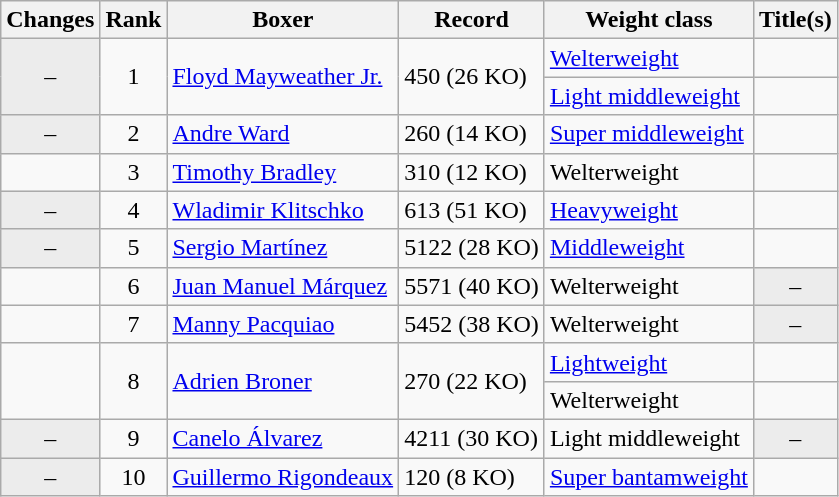<table class="wikitable ">
<tr>
<th>Changes</th>
<th>Rank</th>
<th>Boxer</th>
<th>Record</th>
<th>Weight class</th>
<th>Title(s)</th>
</tr>
<tr>
<td rowspan=2 align=center bgcolor=#ECECEC>–</td>
<td rowspan=2 align=center>1</td>
<td rowspan=2><a href='#'>Floyd Mayweather Jr.</a></td>
<td rowspan=2>450 (26 KO)</td>
<td><a href='#'>Welterweight</a></td>
<td></td>
</tr>
<tr>
<td><a href='#'>Light middleweight</a></td>
<td></td>
</tr>
<tr>
<td align=center bgcolor=#ECECEC>–</td>
<td align=center>2</td>
<td><a href='#'>Andre Ward</a></td>
<td>260 (14 KO)</td>
<td><a href='#'>Super middleweight</a></td>
<td></td>
</tr>
<tr>
<td align=center></td>
<td align=center>3</td>
<td><a href='#'>Timothy Bradley</a></td>
<td>310 (12 KO)</td>
<td>Welterweight</td>
<td></td>
</tr>
<tr>
<td align=center bgcolor=#ECECEC>–</td>
<td align=center>4</td>
<td><a href='#'>Wladimir Klitschko</a></td>
<td>613 (51 KO)</td>
<td><a href='#'>Heavyweight</a></td>
<td></td>
</tr>
<tr>
<td align=center bgcolor=#ECECEC>–</td>
<td align=center>5</td>
<td><a href='#'>Sergio Martínez</a></td>
<td>5122 (28 KO)</td>
<td><a href='#'>Middleweight</a></td>
<td></td>
</tr>
<tr>
<td align=center></td>
<td align=center>6</td>
<td><a href='#'>Juan Manuel Márquez</a></td>
<td>5571 (40 KO)</td>
<td>Welterweight</td>
<td align=center bgcolor=#ECECEC data-sort-value="Z">–</td>
</tr>
<tr>
<td align=center></td>
<td align=center>7</td>
<td><a href='#'>Manny Pacquiao</a></td>
<td>5452 (38 KO)</td>
<td>Welterweight</td>
<td align=center bgcolor=#ECECEC data-sort-value="Z">–</td>
</tr>
<tr>
<td rowspan=2 align=center></td>
<td rowspan=2 align=center>8</td>
<td rowspan=2><a href='#'>Adrien Broner</a></td>
<td rowspan=2>270 (22 KO)</td>
<td><a href='#'>Lightweight</a></td>
<td></td>
</tr>
<tr>
<td>Welterweight</td>
<td></td>
</tr>
<tr>
<td align=center bgcolor=#ECECEC>–</td>
<td align=center>9</td>
<td><a href='#'>Canelo Álvarez</a></td>
<td>4211 (30 KO)</td>
<td>Light middleweight</td>
<td align=center bgcolor=#ECECEC data-sort-value="Z">–</td>
</tr>
<tr>
<td align=center bgcolor=#ECECEC>–</td>
<td align=center>10</td>
<td><a href='#'>Guillermo Rigondeaux</a></td>
<td>120 (8 KO)</td>
<td><a href='#'>Super bantamweight</a></td>
<td></td>
</tr>
</table>
